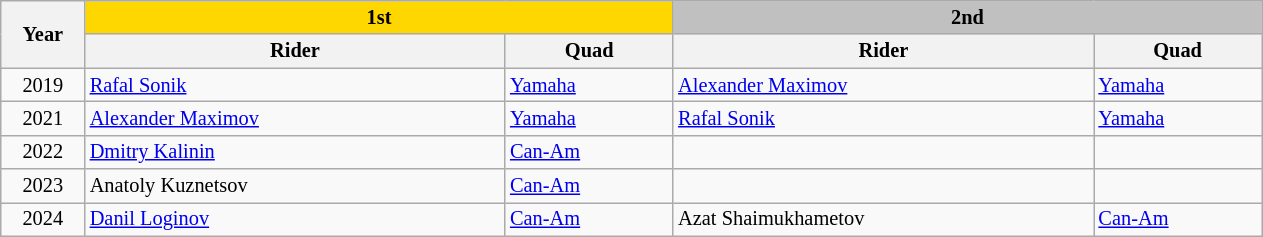<table class="wikitable" style="font-size:85%; text-align:left;">
<tr>
<th rowspan=2 width=4%>Year</th>
<th colspan=2 style="width:32%; background:gold">1st</th>
<th colspan=2 style="width:32%; background:silver">2nd</th>
</tr>
<tr>
<th width=20%>Rider</th>
<th width=8%>Quad</th>
<th width=20%>Rider</th>
<th width=8%>Quad</th>
</tr>
<tr>
<td align=center>2019</td>
<td> <a href='#'>Rafal Sonik</a></td>
<td><a href='#'>Yamaha</a></td>
<td> <a href='#'>Alexander Maximov</a></td>
<td><a href='#'>Yamaha</a></td>
</tr>
<tr>
<td align=center>2021</td>
<td> <a href='#'>Alexander Maximov</a></td>
<td><a href='#'>Yamaha</a></td>
<td> <a href='#'>Rafal Sonik</a></td>
<td><a href='#'>Yamaha</a></td>
</tr>
<tr>
<td align=center>2022</td>
<td> <a href='#'>Dmitry Kalinin</a></td>
<td><a href='#'>Can-Am</a></td>
<td></td>
<td></td>
</tr>
<tr>
<td align=center>2023</td>
<td> Anatoly Kuznetsov</td>
<td><a href='#'>Can-Am</a></td>
<td></td>
<td></td>
</tr>
<tr>
<td align=center>2024</td>
<td> <a href='#'>Danil Loginov</a></td>
<td><a href='#'>Can-Am</a></td>
<td> Azat Shaimukhametov</td>
<td><a href='#'>Can-Am</a></td>
</tr>
</table>
